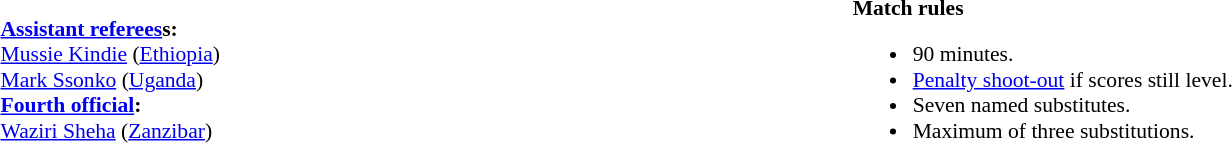<table style="width:100%; font-size:90%;">
<tr>
<td><br><strong><a href='#'>Assistant referees</a>s:</strong>
<br><a href='#'>Mussie Kindie</a> (<a href='#'>Ethiopia</a>)
<br><a href='#'>Mark Ssonko</a> (<a href='#'>Uganda</a>)
<br><strong><a href='#'>Fourth official</a>:</strong>
<br><a href='#'>Waziri Sheha</a> (<a href='#'>Zanzibar</a>)</td>
<td style="width:55%;vertical-align:top;"><br><strong>Match rules</strong><ul><li>90 minutes.</li><li><a href='#'>Penalty shoot-out</a> if scores still level.</li><li>Seven named substitutes.</li><li>Maximum of three substitutions.</li></ul></td>
</tr>
</table>
